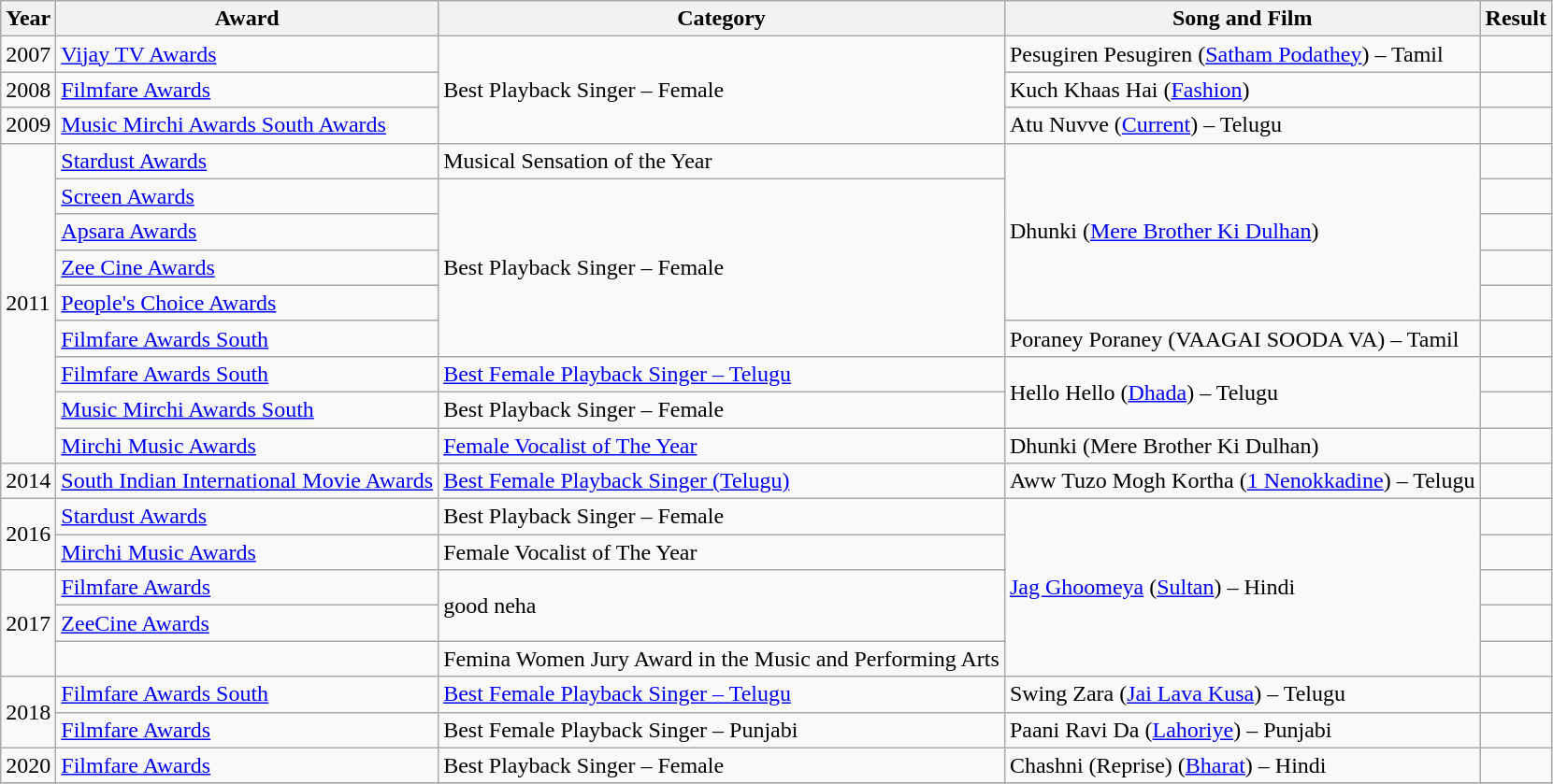<table class="wikitable sortable">
<tr>
<th>Year</th>
<th>Award</th>
<th>Category</th>
<th>Song and Film</th>
<th>Result</th>
</tr>
<tr>
<td>2007</td>
<td><a href='#'>Vijay TV Awards</a></td>
<td rowspan="3">Best Playback Singer – Female</td>
<td>Pesugiren Pesugiren (<a href='#'>Satham Podathey</a>) – Tamil</td>
<td></td>
</tr>
<tr>
<td>2008</td>
<td><a href='#'>Filmfare Awards</a></td>
<td>Kuch Khaas Hai (<a href='#'>Fashion</a>)</td>
<td></td>
</tr>
<tr>
<td>2009</td>
<td><a href='#'>Music Mirchi Awards South Awards</a></td>
<td>Atu Nuvve (<a href='#'>Current</a>) – Telugu</td>
<td></td>
</tr>
<tr>
<td rowspan="9">2011</td>
<td><a href='#'>Stardust Awards</a></td>
<td>Musical Sensation of the Year</td>
<td rowspan="5">Dhunki (<a href='#'>Mere Brother Ki Dulhan</a>)</td>
<td></td>
</tr>
<tr>
<td><a href='#'>Screen Awards</a></td>
<td rowspan="5">Best Playback Singer – Female</td>
<td></td>
</tr>
<tr>
<td><a href='#'>Apsara Awards</a></td>
<td></td>
</tr>
<tr>
<td><a href='#'>Zee Cine Awards</a></td>
<td></td>
</tr>
<tr>
<td><a href='#'>People's Choice Awards</a></td>
<td></td>
</tr>
<tr>
<td><a href='#'>Filmfare Awards South</a></td>
<td>Poraney Poraney (VAAGAI SOODA VA) – Tamil</td>
<td></td>
</tr>
<tr>
<td><a href='#'>Filmfare Awards South</a></td>
<td><a href='#'>Best Female Playback Singer – Telugu</a></td>
<td rowspan="2">Hello Hello (<a href='#'>Dhada</a>) – Telugu</td>
<td></td>
</tr>
<tr>
<td><a href='#'>Music Mirchi Awards South</a></td>
<td>Best Playback Singer – Female</td>
<td></td>
</tr>
<tr>
<td><a href='#'>Mirchi Music Awards</a></td>
<td><a href='#'>Female Vocalist of The Year</a></td>
<td>Dhunki (Mere Brother Ki Dulhan)</td>
<td></td>
</tr>
<tr>
<td>2014</td>
<td><a href='#'>South Indian International Movie Awards</a></td>
<td><a href='#'>Best Female Playback Singer (Telugu)</a></td>
<td>Aww Tuzo Mogh Kortha (<a href='#'>1 Nenokkadine</a>) – Telugu</td>
<td></td>
</tr>
<tr>
<td rowspan="2">2016</td>
<td><a href='#'>Stardust Awards</a></td>
<td>Best Playback Singer – Female</td>
<td rowspan="5"><a href='#'>Jag Ghoomeya</a> (<a href='#'>Sultan</a>) – Hindi</td>
<td></td>
</tr>
<tr>
<td><a href='#'>Mirchi Music Awards</a></td>
<td>Female Vocalist of The Year</td>
<td></td>
</tr>
<tr>
<td rowspan="3">2017</td>
<td><a href='#'>Filmfare Awards</a></td>
<td rowspan="2">good neha</td>
<td></td>
</tr>
<tr>
<td><a href='#'>ZeeCine Awards</a></td>
<td></td>
</tr>
<tr>
<td></td>
<td>Femina Women Jury Award in the Music and Performing Arts</td>
<td></td>
</tr>
<tr>
<td rowspan="2">2018</td>
<td><a href='#'>Filmfare Awards South</a></td>
<td><a href='#'>Best Female Playback Singer – Telugu</a></td>
<td>Swing Zara (<a href='#'>Jai Lava Kusa</a>) – Telugu</td>
<td></td>
</tr>
<tr>
<td><a href='#'>Filmfare Awards</a></td>
<td>Best Female Playback Singer – Punjabi</td>
<td>Paani Ravi Da (<a href='#'>Lahoriye</a>) – Punjabi</td>
<td></td>
</tr>
<tr>
<td>2020</td>
<td><a href='#'>Filmfare Awards</a></td>
<td>Best Playback Singer – Female</td>
<td>Chashni (Reprise) (<a href='#'>Bharat</a>) – Hindi</td>
<td></td>
</tr>
<tr>
</tr>
</table>
